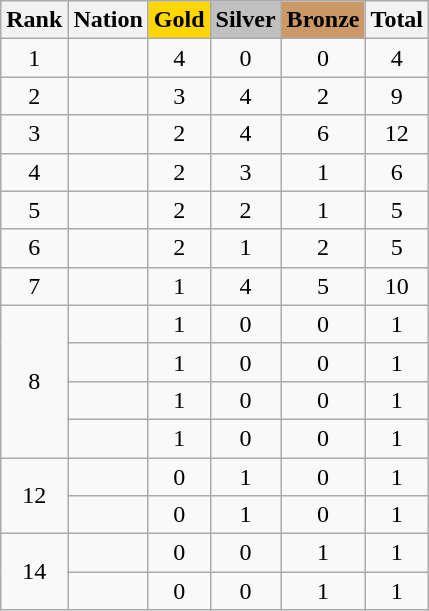<table class="wikitable sortable" style="text-align:center">
<tr>
<th>Rank</th>
<th>Nation</th>
<th style="background-color:gold">Gold</th>
<th style="background-color:silver">Silver</th>
<th style="background-color:#cc9966">Bronze</th>
<th>Total</th>
</tr>
<tr>
<td>1</td>
<td align=left></td>
<td>4</td>
<td>0</td>
<td>0</td>
<td>4</td>
</tr>
<tr>
<td>2</td>
<td align=left></td>
<td>3</td>
<td>4</td>
<td>2</td>
<td>9</td>
</tr>
<tr>
<td>3</td>
<td align=left></td>
<td>2</td>
<td>4</td>
<td>6</td>
<td>12</td>
</tr>
<tr>
<td>4</td>
<td align=left></td>
<td>2</td>
<td>3</td>
<td>1</td>
<td>6</td>
</tr>
<tr>
<td>5</td>
<td align=left></td>
<td>2</td>
<td>2</td>
<td>1</td>
<td>5</td>
</tr>
<tr>
<td>6</td>
<td align=left></td>
<td>2</td>
<td>1</td>
<td>2</td>
<td>5</td>
</tr>
<tr>
<td>7</td>
<td align=left></td>
<td>1</td>
<td>4</td>
<td>5</td>
<td>10</td>
</tr>
<tr>
<td rowspan="4">8</td>
<td align=left></td>
<td>1</td>
<td>0</td>
<td>0</td>
<td>1</td>
</tr>
<tr>
<td align=left></td>
<td>1</td>
<td>0</td>
<td>0</td>
<td>1</td>
</tr>
<tr>
<td align=left></td>
<td>1</td>
<td>0</td>
<td>0</td>
<td>1</td>
</tr>
<tr>
<td align=left></td>
<td>1</td>
<td>0</td>
<td>0</td>
<td>1</td>
</tr>
<tr>
<td rowspan="2">12</td>
<td align=left></td>
<td>0</td>
<td>1</td>
<td>0</td>
<td>1</td>
</tr>
<tr>
<td align=left></td>
<td>0</td>
<td>1</td>
<td>0</td>
<td>1</td>
</tr>
<tr>
<td rowspan="2">14</td>
<td align=left></td>
<td>0</td>
<td>0</td>
<td>1</td>
<td>1</td>
</tr>
<tr>
<td align=left></td>
<td>0</td>
<td>0</td>
<td>1</td>
<td>1</td>
</tr>
</table>
